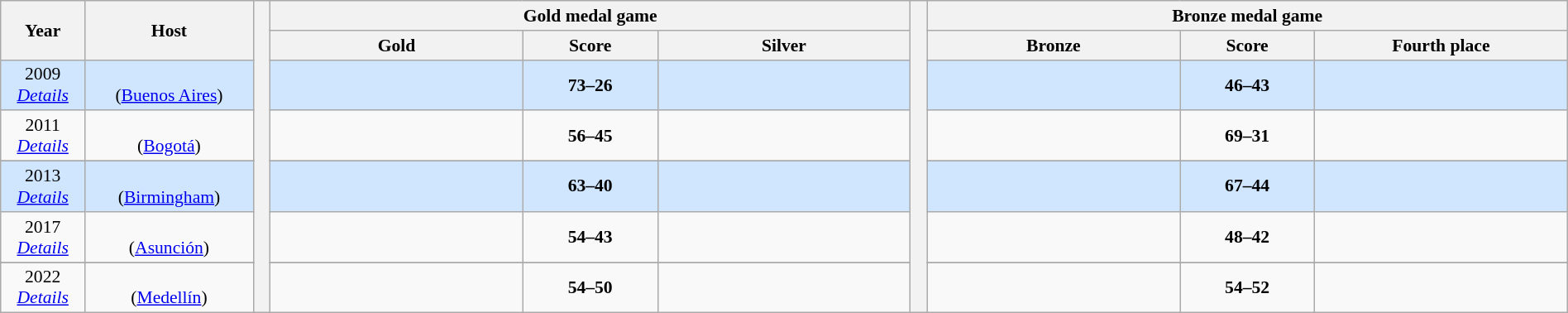<table class=wikitable style="text-align:center; font-size:90%; width:100%">
<tr>
<th rowspan=2 width=5%>Year</th>
<th rowspan=2 width=10%>Host</th>
<th width=1% rowspan=16></th>
<th colspan=3>Gold medal game</th>
<th width=1% rowspan=16></th>
<th colspan=3>Bronze medal game</th>
</tr>
<tr>
<th width=15%>Gold</th>
<th width=8%>Score</th>
<th width=15%>Silver</th>
<th width=15%>Bronze</th>
<th width=8%>Score</th>
<th width=15%>Fourth place</th>
</tr>
<tr style="background:#D0E6FF;">
<td>2009 <br> <em><a href='#'>Details</a></em></td>
<td><br> (<a href='#'>Buenos Aires</a>)</td>
<td><strong></strong></td>
<td><strong>73–26</strong></td>
<td></td>
<td></td>
<td><strong>46–43</strong></td>
<td></td>
</tr>
<tr>
<td>2011 <br> <em><a href='#'>Details</a></em></td>
<td><br> (<a href='#'>Bogotá</a>)</td>
<td><strong></strong></td>
<td><strong>56–45</strong></td>
<td></td>
<td></td>
<td><strong>69–31</strong></td>
<td></td>
</tr>
<tr>
</tr>
<tr style="background:#D0E6FF;">
<td>2013 <br> <em><a href='#'>Details</a></em></td>
<td><br> (<a href='#'>Birmingham</a>)</td>
<td><strong></strong></td>
<td><strong>63–40</strong></td>
<td></td>
<td></td>
<td><strong>67–44</strong></td>
<td></td>
</tr>
<tr>
<td>2017<br> <em><a href='#'>Details</a></em></td>
<td><br> (<a href='#'>Asunción</a>)</td>
<td><strong></strong></td>
<td><strong>54–43</strong></td>
<td></td>
<td></td>
<td><strong>48–42</strong></td>
<td></td>
</tr>
<tr>
</tr>
<tr>
<td>2022<br> <em><a href='#'>Details</a></em></td>
<td><br> (<a href='#'>Medellín</a>)</td>
<td><strong></strong></td>
<td><strong>54–50</strong></td>
<td></td>
<td></td>
<td><strong>54–52</strong></td>
<td></td>
</tr>
</table>
